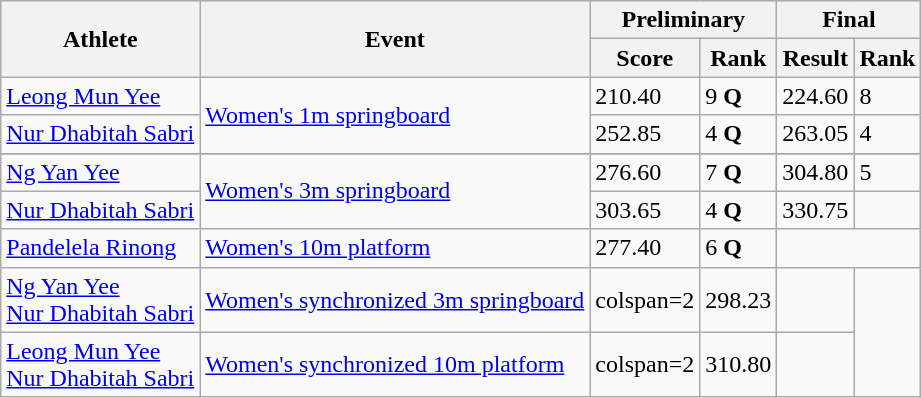<table class="wikitable">
<tr>
<th rowspan="2">Athlete</th>
<th rowspan="2">Event</th>
<th colspan="2">Preliminary</th>
<th colspan="2">Final</th>
</tr>
<tr>
<th>Score</th>
<th>Rank</th>
<th>Result</th>
<th>Rank</th>
</tr>
<tr>
<td><a href='#'>Leong Mun Yee</a></td>
<td rowspan="2"><a href='#'>Women's 1m springboard</a></td>
<td>210.40</td>
<td>9 <strong>Q</strong></td>
<td>224.60</td>
<td>8</td>
</tr>
<tr>
<td><a href='#'>Nur Dhabitah Sabri</a></td>
<td>252.85</td>
<td>4 <strong>Q</strong></td>
<td>263.05</td>
<td>4</td>
</tr>
<tr>
</tr>
<tr>
<td><a href='#'>Ng Yan Yee</a></td>
<td rowspan="2"><a href='#'>Women's 3m springboard</a></td>
<td>276.60</td>
<td>7 <strong>Q</strong></td>
<td>304.80</td>
<td>5</td>
</tr>
<tr>
<td><a href='#'>Nur Dhabitah Sabri</a></td>
<td>303.65</td>
<td>4 <strong>Q</strong></td>
<td>330.75</td>
<td></td>
</tr>
<tr>
<td><a href='#'>Pandelela Rinong</a></td>
<td><a href='#'>Women's 10m platform</a></td>
<td>277.40</td>
<td>6 <strong>Q</strong></td>
<td colspan="2"><strong></strong></td>
</tr>
<tr>
<td><a href='#'>Ng Yan Yee</a><br><a href='#'>Nur Dhabitah Sabri</a></td>
<td><a href='#'>Women's synchronized 3m springboard</a></td>
<td>colspan=2 </td>
<td>298.23</td>
<td></td>
</tr>
<tr>
<td><a href='#'>Leong Mun Yee</a><br><a href='#'>Nur Dhabitah Sabri</a></td>
<td><a href='#'>Women's synchronized 10m platform</a></td>
<td>colspan=2 </td>
<td>310.80</td>
<td></td>
</tr>
</table>
